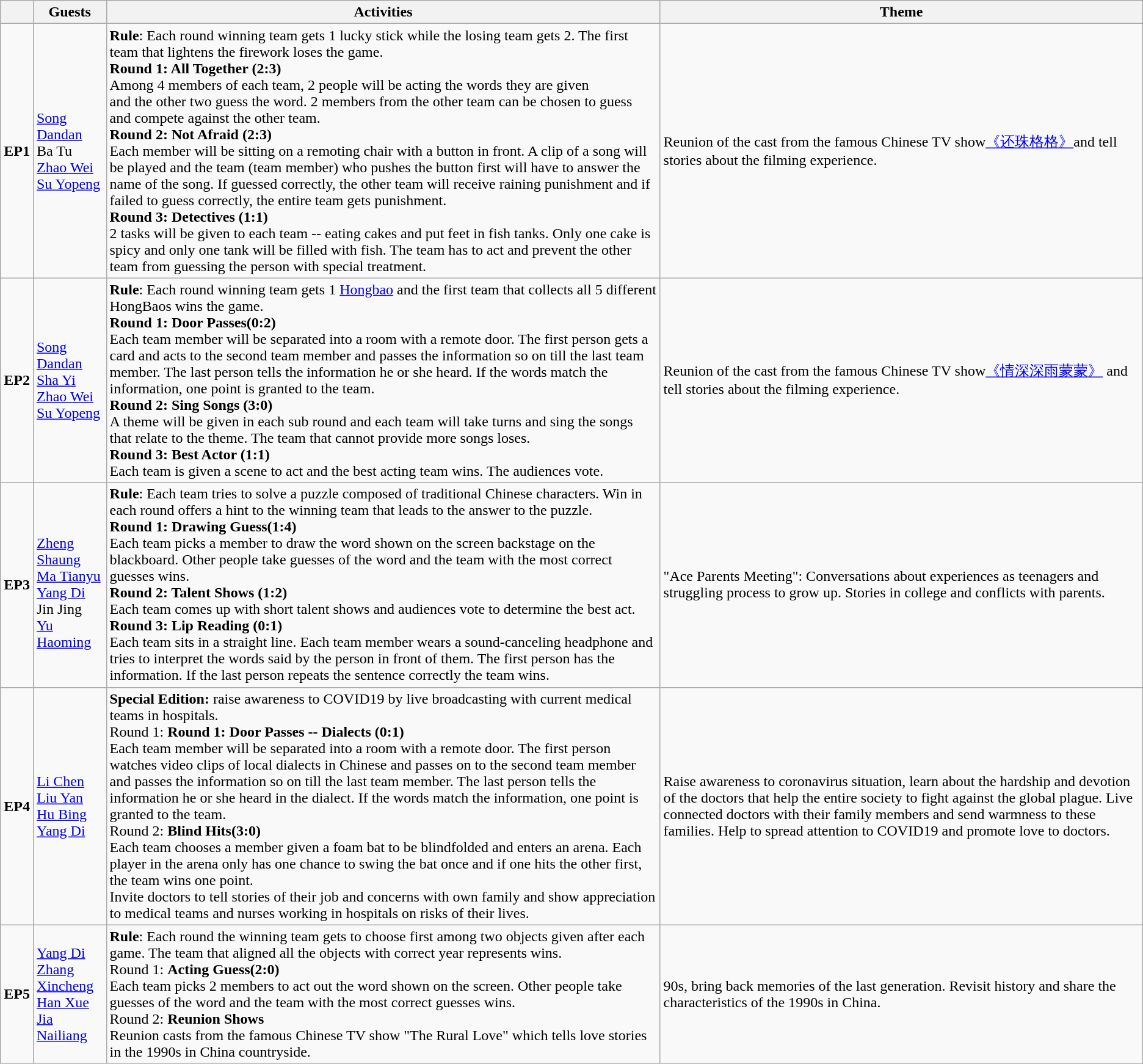<table class="wikitable">
<tr>
<th></th>
<th>Guests</th>
<th>Activities</th>
<th>Theme</th>
</tr>
<tr>
<td><strong>EP1</strong></td>
<td><a href='#'>Song Dandan</a><br>Ba Tu<br><a href='#'>Zhao Wei</a><br><a href='#'>Su Yopeng</a></td>
<td><strong>Rule</strong>: Each round winning team gets 1 lucky stick while the losing team gets 2. The first team that lightens the firework loses the game.<br><strong>Round 1: All Together (2:3)</strong><br>Among 4 members of each team, 2 people will be acting the words they are given<br>and the other two guess the word. 2 members from the other team can be chosen to guess and compete against the other team.<br><strong>Round 2: Not Afraid (2:3)</strong><br>Each member will be sitting on a remoting chair with a button in front. A clip of a song will be played and the team (team member) who pushes the button first will have to answer the name of the song. If guessed correctly, the other team will receive raining punishment and if failed to guess correctly, the entire team gets punishment.<br><strong>Round 3: Detectives (1:1)</strong><br>2 tasks will be given to each team -- eating cakes and put feet in fish tanks. Only one cake is spicy and only one tank will be filled with fish. The team has to act and prevent the other team from guessing the person with special treatment.</td>
<td>Reunion of the cast from the famous Chinese TV show<a href='#'>《还珠格格》</a>and tell stories about the filming experience.</td>
</tr>
<tr>
<td><strong>EP2</strong></td>
<td><a href='#'>Song Dandan</a><br><a href='#'>Sha Yi</a><br><a href='#'>Zhao Wei</a><br><a href='#'>Su Yopeng</a></td>
<td><strong>Rule</strong>: Each round winning team gets 1 <a href='#'>Hongbao</a> and the first team that collects all 5 different HongBaos wins the game.<br><strong>Round 1: Door Passes(0:2)</strong><br>Each team member will be separated into a room with a remote door. The first person gets a card and acts to the second team member and passes the information so on till the last team member. The last person tells the information he or she heard. If the words match the information, one point is granted to the team.<br><strong>Round 2: Sing Songs (3:0)</strong><br>A theme will be given in each sub round and each team will take turns and sing the songs that relate to the theme. The team that cannot provide more songs loses.<br><strong>Round 3: Best Actor (1:1)</strong><br>Each team is given a scene to act and the best acting team wins. The audiences vote.</td>
<td>Reunion of the cast from the famous Chinese TV show<a href='#'>《情深深雨蒙蒙》</a> and tell stories about the filming experience.</td>
</tr>
<tr>
<td><strong>EP3</strong></td>
<td><br><a href='#'>Zheng Shaung</a><br><a href='#'>Ma Tianyu</a><br><a href='#'>Yang Di</a><br>Jin Jing<br><a href='#'>Yu Haoming</a></td>
<td><strong>Rule</strong>: Each team tries to solve a puzzle composed of traditional Chinese characters. Win in each round offers a hint to the winning team that leads to the answer to the puzzle.<br><strong>Round 1: Drawing Guess(1:4)</strong><br>Each team picks a member to draw the word shown on the screen backstage on the blackboard. Other people take guesses of the word and the team with the most correct guesses wins.<br><strong>Round 2: Talent Shows (1:2)</strong><br>Each team comes up with short talent shows and audiences vote to determine the best act.<br><strong>Round 3: Lip Reading (0:1)</strong><br>Each team sits in a straight line. Each team member wears a sound-canceling headphone and tries to interpret the words said by the person in front of them. The first person has the information. If the last person repeats the sentence correctly the team wins.</td>
<td>"Ace Parents Meeting": Conversations about experiences as teenagers and struggling process to grow up. Stories in college and conflicts with parents.</td>
</tr>
<tr>
<td><strong>EP4</strong></td>
<td><a href='#'>Li Chen</a><br><a href='#'>Liu Yan</a><br><a href='#'>Hu Bing</a><br><a href='#'>Yang Di</a></td>
<td><strong>Special Edition:</strong> raise awareness to COVID19 by live broadcasting with current medical teams in hospitals.<br>Round 1: <strong>Round 1: Door Passes -- Dialects (0:1)</strong><br>Each team member will be separated into a room with a remote door. The first person watches video clips of local dialects in Chinese and passes on to the second team member and passes the information so on till the last team member. The last person tells the information he or she heard in the dialect. If the words match the information, one point is granted to the team.<br>Round 2: <strong>Blind Hits(3:0)</strong><br>Each team chooses a member given a foam bat to be blindfolded and enters an arena. Each player in the arena only has one chance to swing the bat once and if one hits the other first, the team wins one point.<br>Invite doctors to tell stories of their job and concerns with own family and show appreciation to medical teams and nurses working in hospitals on risks of their lives.</td>
<td>Raise awareness to coronavirus situation, learn about the hardship and devotion of the doctors that help the entire society to fight against the global plague. Live connected doctors with their family members and send warmness to these families. Help to spread attention to COVID19 and promote love to doctors.</td>
</tr>
<tr>
<td><strong>EP5</strong></td>
<td><a href='#'>Yang Di</a><br><a href='#'>Zhang Xincheng</a><br><a href='#'>Han Xue</a><br><a href='#'>Jia Nailiang</a></td>
<td><strong>Rule</strong>: Each round the winning team gets to choose first among two objects given after each game. The team that aligned all the objects with correct year represents wins.<br>Round 1: <strong>Acting Guess(2:0)</strong><br>Each team picks 2 members to act out the word shown on the screen. Other people take guesses of the word and the team with the most correct guesses wins.<br>Round 2: <strong>Reunion Shows</strong><br>Reunion casts from the famous Chinese TV show "The Rural Love" which tells love stories in the 1990s in China countryside.</td>
<td>90s, bring back memories of the last generation. Revisit history and share the characteristics of the 1990s in China.</td>
</tr>
</table>
